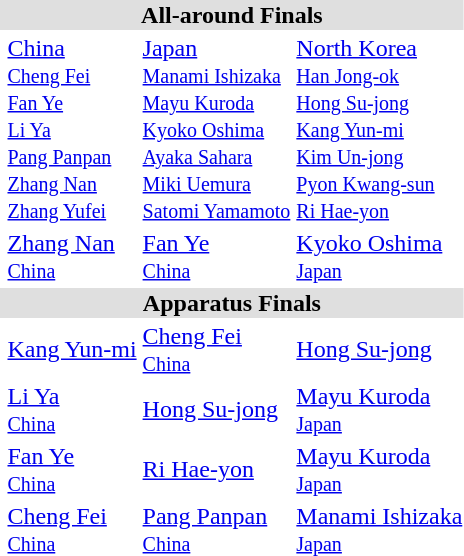<table>
<tr bgcolor="DFDFDF">
<td colspan="4" align="center"><strong>All-around Finals</strong></td>
</tr>
<tr>
<th scope=row style="text-align:left"></th>
<td valign="top"> <a href='#'>China</a><br><small><a href='#'>Cheng Fei</a><br><a href='#'>Fan Ye</a><br><a href='#'>Li Ya</a><br><a href='#'>Pang Panpan</a><br><a href='#'>Zhang Nan</a><br><a href='#'>Zhang Yufei</a></small></td>
<td valign="top"> <a href='#'>Japan</a><br><small><a href='#'>Manami Ishizaka</a><br><a href='#'>Mayu Kuroda</a><br><a href='#'>Kyoko Oshima</a><br><a href='#'>Ayaka Sahara</a><br><a href='#'>Miki Uemura</a><br><a href='#'>Satomi Yamamoto</a></small></td>
<td valign="top"> <a href='#'>North Korea</a><br><small><a href='#'>Han Jong-ok</a><br><a href='#'>Hong Su-jong</a><br><a href='#'>Kang Yun-mi</a><br><a href='#'>Kim Un-jong</a><br><a href='#'>Pyon Kwang-sun</a><br><a href='#'>Ri Hae-yon</a></small></td>
</tr>
<tr>
<th scope=row style="text-align:left"></th>
<td><a href='#'>Zhang Nan</a><br><small> <a href='#'>China</a></small></td>
<td><a href='#'>Fan Ye</a><br><small> <a href='#'>China</a></small></td>
<td><a href='#'>Kyoko Oshima</a><br><small> <a href='#'>Japan</a></small></td>
</tr>
<tr bgcolor="DFDFDF">
<td colspan="4" align="center"><strong>Apparatus Finals</strong></td>
</tr>
<tr>
<th scope=row style="text-align:left"></th>
<td><a href='#'>Kang Yun-mi</a><br></td>
<td><a href='#'>Cheng Fei</a><br><small> <a href='#'>China</a></small></td>
<td><a href='#'>Hong Su-jong</a><br></td>
</tr>
<tr>
<th scope=row style="text-align:left"></th>
<td><a href='#'>Li Ya</a><br><small> <a href='#'>China</a></small></td>
<td><a href='#'>Hong Su-jong</a><br></td>
<td><a href='#'>Mayu Kuroda</a><br><small> <a href='#'>Japan</a></small></td>
</tr>
<tr>
<th scope=row style="text-align:left"></th>
<td><a href='#'>Fan Ye</a><br><small> <a href='#'>China</a></small></td>
<td><a href='#'>Ri Hae-yon</a><br></td>
<td><a href='#'>Mayu Kuroda</a><br><small> <a href='#'>Japan</a></small></td>
</tr>
<tr>
<th scope=row style="text-align:left"></th>
<td><a href='#'>Cheng Fei</a><br><small> <a href='#'>China</a></small></td>
<td><a href='#'>Pang Panpan</a><br><small> <a href='#'>China</a></small></td>
<td><a href='#'>Manami Ishizaka</a><br><small> <a href='#'>Japan</a></small></td>
</tr>
</table>
